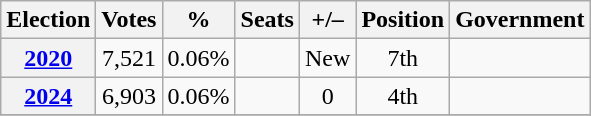<table class=wikitable style=text-align:center>
<tr>
<th>Election</th>
<th>Votes</th>
<th>%</th>
<th>Seats</th>
<th>+/–</th>
<th>Position</th>
<th>Government</th>
</tr>
<tr>
<th><a href='#'>2020</a></th>
<td>7,521</td>
<td>0.06%</td>
<td></td>
<td>New</td>
<td>7th</td>
<td></td>
</tr>
<tr>
<th><a href='#'>2024</a></th>
<td>6,903</td>
<td>0.06%</td>
<td></td>
<td> 0</td>
<td> 4th</td>
<td></td>
</tr>
<tr>
</tr>
</table>
